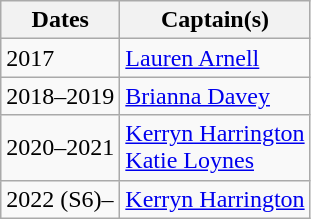<table class="wikitable">
<tr>
<th>Dates</th>
<th>Captain(s)</th>
</tr>
<tr>
<td>2017</td>
<td><a href='#'>Lauren Arnell</a></td>
</tr>
<tr>
<td>2018–2019</td>
<td><a href='#'>Brianna Davey</a></td>
</tr>
<tr>
<td>2020–2021</td>
<td><a href='#'>Kerryn Harrington</a><br><a href='#'>Katie Loynes</a></td>
</tr>
<tr>
<td>2022 (S6)–</td>
<td><a href='#'>Kerryn Harrington</a></td>
</tr>
</table>
